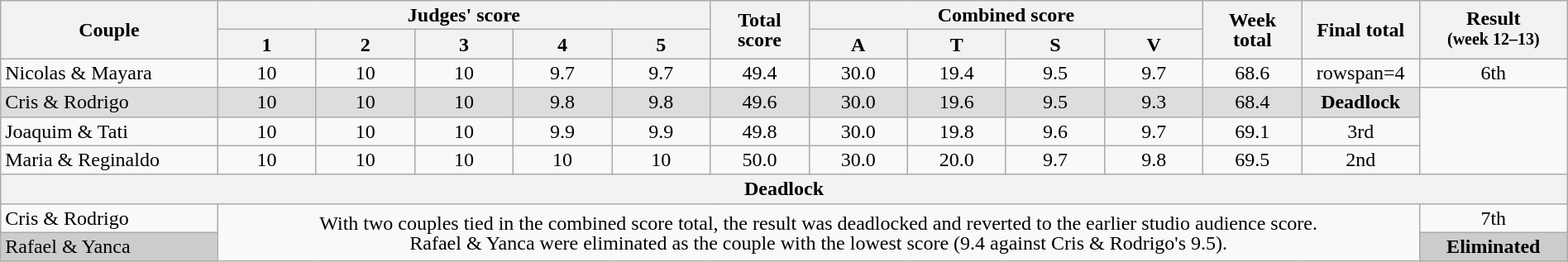<table class="wikitable" style="font-size:100%; line-height:16px; text-align:center" width="100%">
<tr>
<th rowspan=2 style="width:11.0%;">Couple</th>
<th colspan=5 style="width:25.0%;">Judges' score</th>
<th rowspan=2 style="width:05.0%;">Total score</th>
<th colspan=4 style="width:20.0%;">Combined score</th>
<th rowspan=2 style="width:05.0%;">Week total</th>
<th rowspan=2 style="width:05.0%;">Final total</th>
<th rowspan=2 style="width:07.5%;">Result <br> <small> (week 12–13) </small></th>
</tr>
<tr>
<th style="width:05.0%;">1</th>
<th style="width:05.0%;">2</th>
<th style="width:05.0%;">3</th>
<th style="width:05.0%;">4</th>
<th style="width:05.0%;">5</th>
<th style="width:05.0%;">A</th>
<th style="width:05.0%;">T</th>
<th style="width:05.0%;">S</th>
<th style="width:05.0%;">V</th>
</tr>
<tr>
<td align="left">Nicolas & Mayara</td>
<td>10</td>
<td>10</td>
<td>10</td>
<td>9.7</td>
<td>9.7</td>
<td>49.4</td>
<td>30.0</td>
<td>19.4</td>
<td>9.5</td>
<td>9.7</td>
<td>68.6</td>
<td>rowspan=4 </td>
<td>6th</td>
</tr>
<tr bgcolor="DDDDDD">
<td align="left">Cris & Rodrigo</td>
<td>10</td>
<td>10</td>
<td>10</td>
<td>9.8</td>
<td>9.8</td>
<td>49.6</td>
<td>30.0</td>
<td>19.6</td>
<td>9.5</td>
<td>9.3</td>
<td>68.4</td>
<td><strong>Deadlock</strong></td>
</tr>
<tr>
<td align="left">Joaquim & Tati</td>
<td>10</td>
<td>10</td>
<td>10</td>
<td>9.9</td>
<td>9.9</td>
<td>49.8</td>
<td>30.0</td>
<td>19.8</td>
<td>9.6</td>
<td>9.7</td>
<td>69.1</td>
<td>3rd</td>
</tr>
<tr>
<td align="left">Maria & Reginaldo</td>
<td>10</td>
<td>10</td>
<td>10</td>
<td>10</td>
<td>10</td>
<td>50.0</td>
<td>30.0</td>
<td>20.0</td>
<td>9.7</td>
<td>9.8</td>
<td>69.5</td>
<td>2nd</td>
</tr>
<tr>
<th colspan=14>Deadlock</th>
</tr>
<tr>
<td align="left">Cris & Rodrigo</td>
<td colspan=12 rowspan=2>With two couples tied in the combined score total, the result was deadlocked and reverted to the earlier studio audience score.<br>Rafael & Yanca were eliminated as the couple with the lowest score (9.4 against Cris & Rodrigo's 9.5).</td>
<td>7th</td>
</tr>
<tr bgcolor="CCCCCC">
<td align="left">Rafael & Yanca</td>
<td><strong>Eliminated</strong></td>
</tr>
</table>
